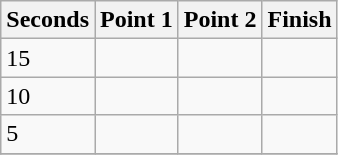<table class="wikitable">
<tr>
<th>Seconds</th>
<th>Point 1</th>
<th>Point 2</th>
<th>Finish</th>
</tr>
<tr>
<td>15</td>
<td></td>
<td></td>
<td></td>
</tr>
<tr>
<td>10</td>
<td></td>
<td></td>
<td></td>
</tr>
<tr>
<td>5</td>
<td></td>
<td></td>
<td></td>
</tr>
<tr>
</tr>
</table>
